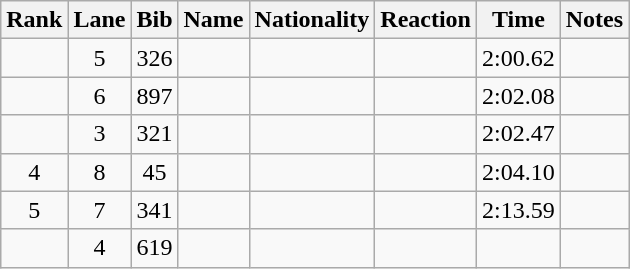<table class="wikitable sortable" style="text-align:center">
<tr>
<th>Rank</th>
<th>Lane</th>
<th>Bib</th>
<th>Name</th>
<th>Nationality</th>
<th>Reaction</th>
<th>Time</th>
<th>Notes</th>
</tr>
<tr>
<td></td>
<td>5</td>
<td>326</td>
<td align=left></td>
<td align=left></td>
<td></td>
<td>2:00.62</td>
<td></td>
</tr>
<tr>
<td></td>
<td>6</td>
<td>897</td>
<td align=left></td>
<td align=left></td>
<td></td>
<td>2:02.08</td>
<td></td>
</tr>
<tr>
<td></td>
<td>3</td>
<td>321</td>
<td align=left></td>
<td align=left></td>
<td></td>
<td>2:02.47</td>
<td></td>
</tr>
<tr>
<td>4</td>
<td>8</td>
<td>45</td>
<td align=left></td>
<td align=left></td>
<td></td>
<td>2:04.10</td>
<td></td>
</tr>
<tr>
<td>5</td>
<td>7</td>
<td>341</td>
<td align=left></td>
<td align=left></td>
<td></td>
<td>2:13.59</td>
<td></td>
</tr>
<tr>
<td></td>
<td>4</td>
<td>619</td>
<td align=left></td>
<td align=left></td>
<td></td>
<td></td>
<td><strong></strong></td>
</tr>
</table>
